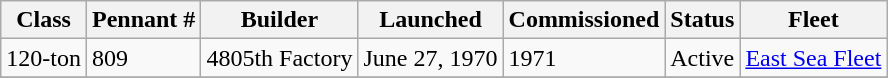<table class="wikitable">
<tr>
<th>Class</th>
<th>Pennant #</th>
<th>Builder</th>
<th>Launched</th>
<th>Commissioned</th>
<th>Status</th>
<th>Fleet</th>
</tr>
<tr>
<td>120-ton</td>
<td>809</td>
<td>4805th Factory</td>
<td>June 27, 1970</td>
<td>1971</td>
<td>Active</td>
<td><a href='#'>East Sea Fleet</a></td>
</tr>
<tr>
</tr>
</table>
